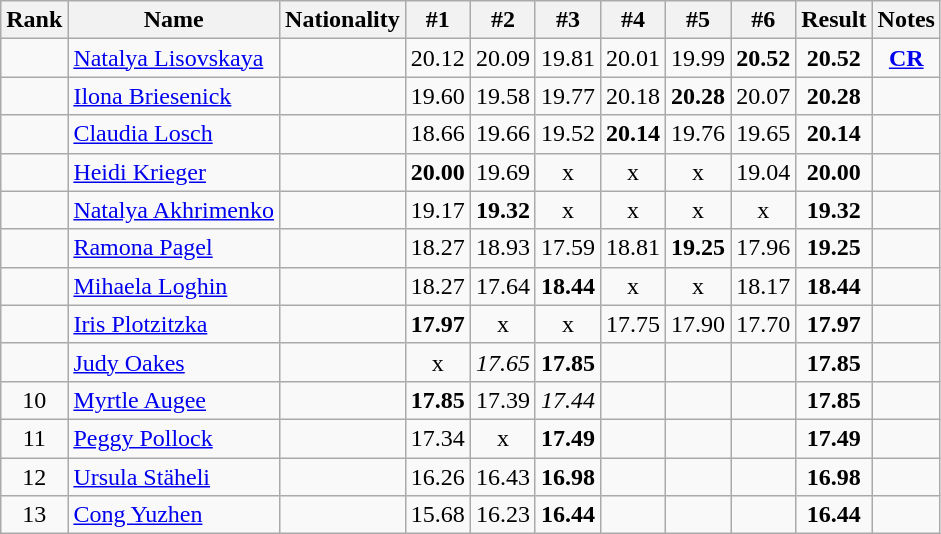<table class="wikitable sortable" style="text-align:center">
<tr>
<th>Rank</th>
<th>Name</th>
<th>Nationality</th>
<th>#1</th>
<th>#2</th>
<th>#3</th>
<th>#4</th>
<th>#5</th>
<th>#6</th>
<th>Result</th>
<th>Notes</th>
</tr>
<tr>
<td></td>
<td align="left"><a href='#'>Natalya Lisovskaya</a></td>
<td align=left></td>
<td>20.12</td>
<td>20.09</td>
<td>19.81</td>
<td>20.01</td>
<td>19.99</td>
<td><strong>20.52</strong></td>
<td><strong>20.52</strong></td>
<td><strong><a href='#'>CR</a></strong></td>
</tr>
<tr>
<td></td>
<td align="left"><a href='#'>Ilona Briesenick</a></td>
<td align=left></td>
<td>19.60</td>
<td>19.58</td>
<td>19.77</td>
<td>20.18</td>
<td><strong>20.28</strong></td>
<td>20.07</td>
<td><strong>20.28</strong></td>
<td></td>
</tr>
<tr>
<td></td>
<td align="left"><a href='#'>Claudia Losch</a></td>
<td align=left></td>
<td>18.66</td>
<td>19.66</td>
<td>19.52</td>
<td><strong>20.14</strong></td>
<td>19.76</td>
<td>19.65</td>
<td><strong>20.14</strong></td>
<td></td>
</tr>
<tr>
<td></td>
<td align="left"><a href='#'>Heidi Krieger</a></td>
<td align=left></td>
<td><strong>20.00</strong></td>
<td>19.69</td>
<td>x</td>
<td>x</td>
<td>x</td>
<td>19.04</td>
<td><strong>20.00</strong></td>
<td></td>
</tr>
<tr>
<td></td>
<td align="left"><a href='#'>Natalya Akhrimenko</a></td>
<td align=left></td>
<td>19.17</td>
<td><strong>19.32</strong></td>
<td>x</td>
<td>x</td>
<td>x</td>
<td>x</td>
<td><strong>19.32</strong></td>
<td></td>
</tr>
<tr>
<td></td>
<td align="left"><a href='#'>Ramona Pagel</a></td>
<td align=left></td>
<td>18.27</td>
<td>18.93</td>
<td>17.59</td>
<td>18.81</td>
<td><strong>19.25</strong></td>
<td>17.96</td>
<td><strong>19.25</strong></td>
<td></td>
</tr>
<tr>
<td></td>
<td align="left"><a href='#'>Mihaela Loghin</a></td>
<td align=left></td>
<td>18.27</td>
<td>17.64</td>
<td><strong>18.44</strong></td>
<td>x</td>
<td>x</td>
<td>18.17</td>
<td><strong>18.44</strong></td>
<td></td>
</tr>
<tr>
<td></td>
<td align="left"><a href='#'>Iris Plotzitzka</a></td>
<td align=left></td>
<td><strong>17.97</strong></td>
<td>x</td>
<td>x</td>
<td>17.75</td>
<td>17.90</td>
<td>17.70</td>
<td><strong>17.97</strong></td>
<td></td>
</tr>
<tr>
<td></td>
<td align="left"><a href='#'>Judy Oakes</a></td>
<td align=left></td>
<td>x</td>
<td><em>17.65</em></td>
<td><strong>17.85</strong></td>
<td></td>
<td></td>
<td></td>
<td><strong>17.85</strong></td>
<td></td>
</tr>
<tr>
<td>10</td>
<td align="left"><a href='#'>Myrtle Augee</a></td>
<td align=left></td>
<td><strong>17.85</strong></td>
<td>17.39</td>
<td><em>17.44</em></td>
<td></td>
<td></td>
<td></td>
<td><strong>17.85</strong></td>
<td></td>
</tr>
<tr>
<td>11</td>
<td align="left"><a href='#'>Peggy Pollock</a></td>
<td align=left></td>
<td>17.34</td>
<td>x</td>
<td><strong>17.49</strong></td>
<td></td>
<td></td>
<td></td>
<td><strong>17.49</strong></td>
<td></td>
</tr>
<tr>
<td>12</td>
<td align="left"><a href='#'>Ursula Stäheli</a></td>
<td align=left></td>
<td>16.26</td>
<td>16.43</td>
<td><strong>16.98</strong></td>
<td></td>
<td></td>
<td></td>
<td><strong>16.98</strong></td>
<td></td>
</tr>
<tr>
<td>13</td>
<td align="left"><a href='#'>Cong Yuzhen</a></td>
<td align=left></td>
<td>15.68</td>
<td>16.23</td>
<td><strong>16.44</strong></td>
<td></td>
<td></td>
<td></td>
<td><strong>16.44</strong></td>
<td></td>
</tr>
</table>
